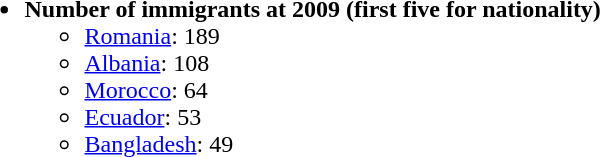<table border="0">
<tr>
<td valign="top"><br><ul><li><strong>Number of immigrants at 2009 (first five for nationality)</strong><ul><li> <a href='#'>Romania</a>: 189</li><li> <a href='#'>Albania</a>: 108</li><li> <a href='#'>Morocco</a>: 64</li><li> <a href='#'>Ecuador</a>: 53</li><li> <a href='#'>Bangladesh</a>: 49</li></ul></li></ul></td>
</tr>
</table>
